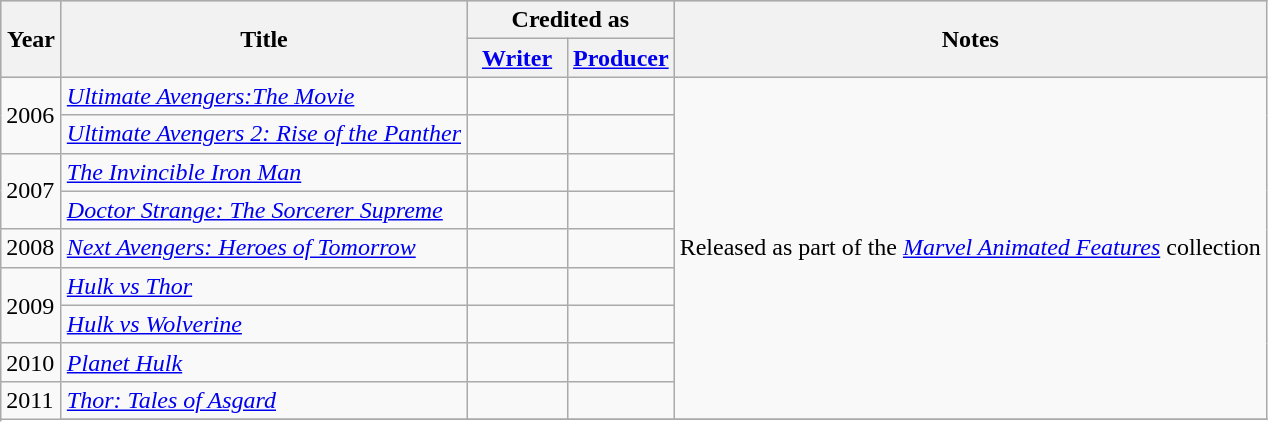<table class="wikitable">
<tr style="background:#ccc; text-align:center;">
<th rowspan="2" style="width:33px;">Year</th>
<th rowspan="2">Title</th>
<th colspan="2">Credited as</th>
<th rowspan="2">Notes</th>
</tr>
<tr>
<th width=60><a href='#'>Writer</a></th>
<th><a href='#'>Producer</a></th>
</tr>
<tr>
<td rowspan="2">2006</td>
<td><em><a href='#'>Ultimate Avengers:The Movie</a></em></td>
<td></td>
<td></td>
<td rowspan="9">Released as part of the <em><a href='#'>Marvel Animated Features</a></em> collection</td>
</tr>
<tr>
<td><em><a href='#'>Ultimate Avengers 2: Rise of the Panther</a></em></td>
<td></td>
<td></td>
</tr>
<tr>
<td rowspan="2">2007</td>
<td><em><a href='#'>The Invincible Iron Man</a></em></td>
<td></td>
<td></td>
</tr>
<tr>
<td><em><a href='#'>Doctor Strange: The Sorcerer Supreme</a></em></td>
<td></td>
<td></td>
</tr>
<tr>
<td>2008</td>
<td><em><a href='#'>Next Avengers: Heroes of Tomorrow</a></em></td>
<td></td>
<td></td>
</tr>
<tr>
<td rowspan="2">2009</td>
<td><em><a href='#'>Hulk vs Thor</a></em></td>
<td></td>
<td></td>
</tr>
<tr>
<td><em><a href='#'>Hulk vs Wolverine</a></em></td>
<td></td>
<td></td>
</tr>
<tr>
<td>2010</td>
<td><em><a href='#'>Planet Hulk</a></em></td>
<td></td>
<td></td>
</tr>
<tr>
<td rowspan="2">2011</td>
<td><em><a href='#'>Thor: Tales of Asgard</a></em></td>
<td></td>
<td></td>
</tr>
<tr>
</tr>
</table>
